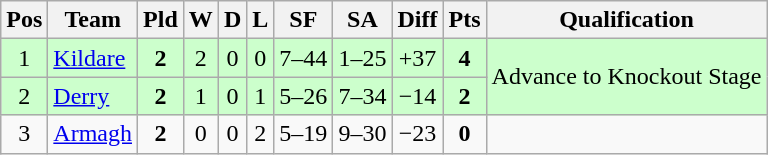<table class="wikitable">
<tr>
<th>Pos</th>
<th>Team</th>
<th>Pld</th>
<th>W</th>
<th>D</th>
<th>L</th>
<th>SF</th>
<th>SA</th>
<th>Diff</th>
<th>Pts</th>
<th>Qualification</th>
</tr>
<tr align="center" style="background:#ccffcc;">
<td>1</td>
<td align="left"> <a href='#'>Kildare</a></td>
<td><strong>2</strong></td>
<td>2</td>
<td>0</td>
<td>0</td>
<td>7–44</td>
<td>1–25</td>
<td>+37</td>
<td><strong>4</strong></td>
<td rowspan="2">Advance to Knockout Stage</td>
</tr>
<tr align="center" style="background:#ccffcc;">
<td>2</td>
<td align="left"> <a href='#'>Derry</a></td>
<td><strong>2</strong></td>
<td>1</td>
<td>0</td>
<td>1</td>
<td>5–26</td>
<td>7–34</td>
<td>−14</td>
<td><strong>2</strong></td>
</tr>
<tr align="center">
<td>3</td>
<td align="left"> <a href='#'>Armagh</a></td>
<td><strong>2</strong></td>
<td>0</td>
<td>0</td>
<td>2</td>
<td>5–19</td>
<td>9–30</td>
<td>−23</td>
<td><strong>0</strong></td>
<td></td>
</tr>
</table>
